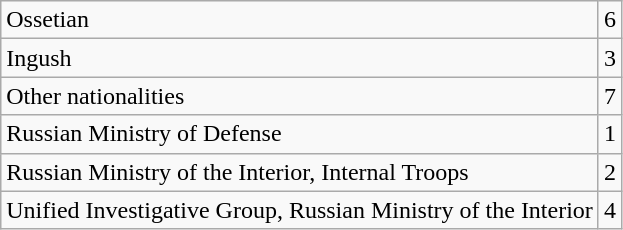<table class="wikitable">
<tr>
<td>Ossetian</td>
<td>6</td>
</tr>
<tr>
<td>Ingush</td>
<td>3</td>
</tr>
<tr>
<td>Other nationalities</td>
<td>7</td>
</tr>
<tr>
<td>Russian Ministry of Defense</td>
<td>1</td>
</tr>
<tr>
<td>Russian Ministry of the Interior, Internal Troops</td>
<td>2</td>
</tr>
<tr>
<td>Unified Investigative Group, Russian Ministry of the Interior</td>
<td>4</td>
</tr>
</table>
